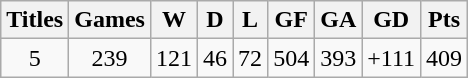<table class="wikitable" style="text-align: center">
<tr>
<th scope="col">Titles</th>
<th scope="col">Games</th>
<th scope="col">W</th>
<th scope="col">D</th>
<th scope="col">L</th>
<th scope="col">GF</th>
<th scope="col">GA</th>
<th scope="col">GD</th>
<th scope="col">Pts</th>
</tr>
<tr>
<td>5</td>
<td>239</td>
<td>121</td>
<td>46</td>
<td>72</td>
<td>504</td>
<td>393</td>
<td>+111</td>
<td>409</td>
</tr>
</table>
